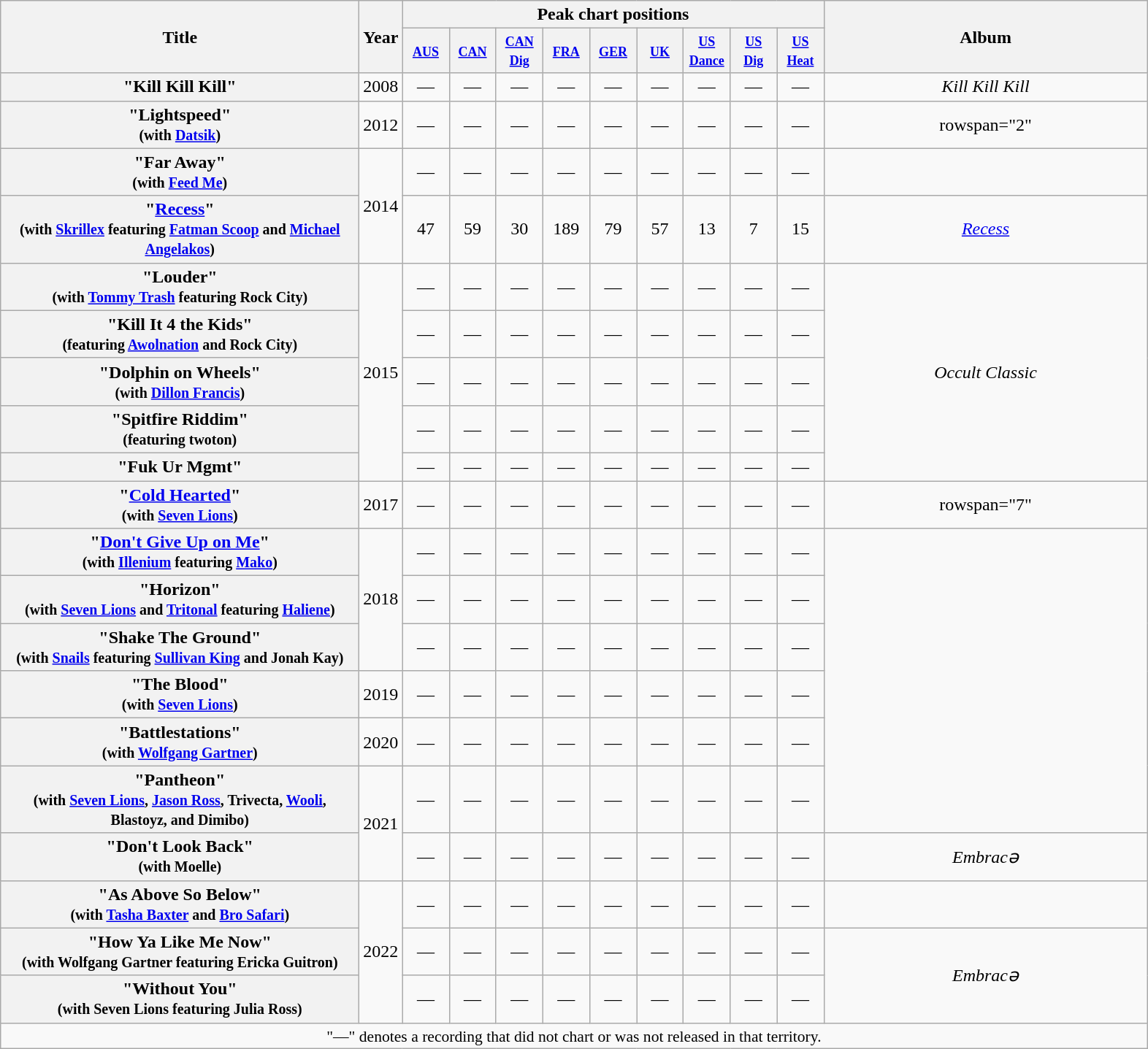<table class="wikitable plainrowheaders" style="text-align:center;">
<tr>
<th scope="col" rowspan="2" style="width:20em;">Title</th>
<th scope="col" rowspan="2" style="width:1em;">Year</th>
<th scope="col" colspan="9">Peak chart positions</th>
<th scope="col" rowspan="2" style="width:18em;">Album</th>
</tr>
<tr>
<th scope="col" style="width:2.5em;font-size:90%;"><small><a href='#'>AUS</a></small> <br></th>
<th scope="col" style="width:2.5em;font-size:90%;"><small><a href='#'>CAN</a></small> <br></th>
<th scope="col" style="width:2.5em;font-size:90%;"><small><a href='#'>CAN<br>Dig</a></small> <br></th>
<th scope="col" style="width:2.5em;font-size:90%;"><small><a href='#'>FRA</a></small> <br></th>
<th scope="col" style="width:2.5em;font-size:90%;"><small><a href='#'>GER</a></small> <br></th>
<th scope="col" style="width:2.5em;font-size:90%;"><small><a href='#'>UK</a></small> <br></th>
<th scope="col" style="width:2.5em;font-size:90%;"><small><a href='#'>US<br>Dance</a></small> <br></th>
<th scope="col" style="width:2.5em;font-size:90%;"><small><a href='#'>US<br>Dig</a></small> <br></th>
<th scope="col" style="width:2.5em;font-size:90%;"><small><a href='#'>US<br>Heat</a></small> <br></th>
</tr>
<tr>
<th scope="row">"Kill Kill Kill"</th>
<td>2008</td>
<td>—</td>
<td>—</td>
<td>—</td>
<td>—</td>
<td>—</td>
<td>—</td>
<td>—</td>
<td>—</td>
<td>—</td>
<td><em>Kill Kill Kill</em></td>
</tr>
<tr>
<th scope="row">"Lightspeed"<br><small>(with <a href='#'>Datsik</a>)</small></th>
<td>2012</td>
<td>—</td>
<td>—</td>
<td>—</td>
<td>—</td>
<td>—</td>
<td>—</td>
<td>—</td>
<td>—</td>
<td>—</td>
<td>rowspan="2" </td>
</tr>
<tr>
<th scope="row">"Far Away"<br><small>(with <a href='#'>Feed Me</a>)</small></th>
<td rowspan="2">2014</td>
<td>—</td>
<td>—</td>
<td>—</td>
<td>—</td>
<td>—</td>
<td>—</td>
<td>—</td>
<td>—</td>
<td>—</td>
</tr>
<tr>
<th scope="row">"<a href='#'>Recess</a>"<br><small>(with <a href='#'>Skrillex</a> featuring <a href='#'>Fatman Scoop</a> and <a href='#'>Michael Angelakos</a>)</small></th>
<td>47</td>
<td>59</td>
<td>30</td>
<td>189</td>
<td>79</td>
<td>57</td>
<td>13</td>
<td>7</td>
<td>15</td>
<td><em><a href='#'>Recess</a></em></td>
</tr>
<tr>
<th scope="row">"Louder"<br><small>(with <a href='#'>Tommy Trash</a> featuring Rock City)</small></th>
<td rowspan="5">2015</td>
<td>—</td>
<td>—</td>
<td>—</td>
<td>—</td>
<td>—</td>
<td>—</td>
<td>—</td>
<td>—</td>
<td>—</td>
<td rowspan="5"><em>Occult Classic</em></td>
</tr>
<tr>
<th scope="row">"Kill It 4 the Kids"<br><small>(featuring <a href='#'>Awolnation</a> and Rock City)</small></th>
<td>—</td>
<td>—</td>
<td>—</td>
<td>—</td>
<td>—</td>
<td>—</td>
<td>—</td>
<td>—</td>
<td>—</td>
</tr>
<tr>
<th scope="row">"Dolphin on Wheels"<br><small>(with <a href='#'>Dillon Francis</a>)</small></th>
<td>—</td>
<td>—</td>
<td>—</td>
<td>—</td>
<td>—</td>
<td>—</td>
<td>—</td>
<td>—</td>
<td>—</td>
</tr>
<tr>
<th scope="row">"Spitfire Riddim"<br><small>(featuring twoton)</small></th>
<td>—</td>
<td>—</td>
<td>—</td>
<td>—</td>
<td>—</td>
<td>—</td>
<td>—</td>
<td>—</td>
<td>—</td>
</tr>
<tr>
<th scope="row">"Fuk Ur Mgmt"</th>
<td>—</td>
<td>—</td>
<td>—</td>
<td>—</td>
<td>—</td>
<td>—</td>
<td>—</td>
<td>—</td>
<td>—</td>
</tr>
<tr>
<th scope="row">"<a href='#'>Cold Hearted</a>"<br><small>(with <a href='#'>Seven Lions</a>)</small></th>
<td>2017</td>
<td>—</td>
<td>—</td>
<td>—</td>
<td>—</td>
<td>—</td>
<td>—</td>
<td>—</td>
<td>—</td>
<td>—</td>
<td>rowspan="7" </td>
</tr>
<tr>
<th scope="row">"<a href='#'>Don't Give Up on Me</a>" <br><small>(with <a href='#'>Illenium</a> featuring <a href='#'>Mako</a>)</small></th>
<td rowspan="3">2018</td>
<td>—</td>
<td>—</td>
<td>—</td>
<td>—</td>
<td>—</td>
<td>—</td>
<td>—</td>
<td>—</td>
<td>—</td>
</tr>
<tr>
<th scope="row">"Horizon" <br><small>(with <a href='#'>Seven Lions</a> and <a href='#'>Tritonal</a> featuring <a href='#'>Haliene</a>)</small></th>
<td>—</td>
<td>—</td>
<td>—</td>
<td>—</td>
<td>—</td>
<td>—</td>
<td>—</td>
<td>—</td>
<td>—</td>
</tr>
<tr>
<th scope="row">"Shake The Ground" <br><small>(with <a href='#'>Snails</a> featuring <a href='#'>Sullivan King</a> and Jonah Kay)</small></th>
<td>—</td>
<td>—</td>
<td>—</td>
<td>—</td>
<td>—</td>
<td>—</td>
<td>—</td>
<td>—</td>
<td>—</td>
</tr>
<tr>
<th scope="row">"The Blood" <br><small>(with <a href='#'>Seven Lions</a>)</small></th>
<td>2019</td>
<td>—</td>
<td>—</td>
<td>—</td>
<td>—</td>
<td>—</td>
<td>—</td>
<td>—</td>
<td>—</td>
<td>—</td>
</tr>
<tr>
<th scope="row">"Battlestations" <br><small>(with <a href='#'>Wolfgang Gartner</a>)</small></th>
<td>2020</td>
<td>—</td>
<td>—</td>
<td>—</td>
<td>—</td>
<td>—</td>
<td>—</td>
<td>—</td>
<td>—</td>
<td>—</td>
</tr>
<tr>
<th scope="row">"Pantheon" <br><small>(with <a href='#'>Seven Lions</a>, <a href='#'>Jason Ross</a>, Trivecta, <a href='#'>Wooli</a>, Blastoyz, and Dimibo)</small></th>
<td rowspan="2">2021</td>
<td>—</td>
<td>—</td>
<td>—</td>
<td>—</td>
<td>—</td>
<td>—</td>
<td>—</td>
<td>—</td>
<td>—</td>
</tr>
<tr>
<th scope="row">"Don't Look Back" <br><small>(with Moelle)</small></th>
<td>—</td>
<td>—</td>
<td>—</td>
<td>—</td>
<td>—</td>
<td>—</td>
<td>—</td>
<td>—</td>
<td>—</td>
<td><em>Embracǝ</em></td>
</tr>
<tr>
<th scope="row">"As Above So Below" <br><small>(with <a href='#'>Tasha Baxter</a> and <a href='#'>Bro Safari</a>)</small></th>
<td rowspan="3">2022</td>
<td>—</td>
<td>—</td>
<td>—</td>
<td>—</td>
<td>—</td>
<td>—</td>
<td>—</td>
<td>—</td>
<td>—</td>
<td></td>
</tr>
<tr>
<th scope="row">"How Ya Like Me Now" <br><small>(with Wolfgang Gartner featuring Ericka Guitron)</small></th>
<td>—</td>
<td>—</td>
<td>—</td>
<td>—</td>
<td>—</td>
<td>—</td>
<td>—</td>
<td>—</td>
<td>—</td>
<td rowspan="2"><em>Embracǝ</em></td>
</tr>
<tr>
<th scope="row">"Without You" <br><small>(with Seven Lions featuring Julia Ross)</small></th>
<td>—</td>
<td>—</td>
<td>—</td>
<td>—</td>
<td>—</td>
<td>—</td>
<td>—</td>
<td>—</td>
<td>—</td>
</tr>
<tr>
<td colspan="12" style="font-size:90%">"—" denotes a recording that did not chart or was not released in that territory.</td>
</tr>
</table>
